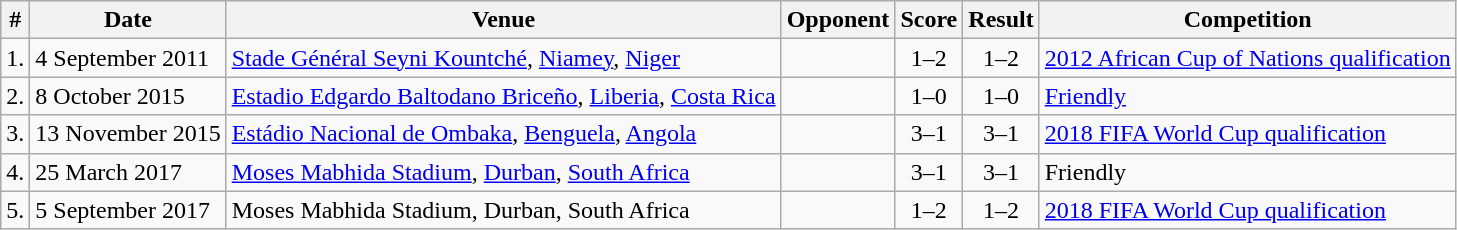<table class="wikitable">
<tr>
<th>#</th>
<th>Date</th>
<th>Venue</th>
<th>Opponent</th>
<th>Score</th>
<th>Result</th>
<th>Competition</th>
</tr>
<tr>
<td>1.</td>
<td>4 September 2011</td>
<td><a href='#'>Stade Général Seyni Kountché</a>, <a href='#'>Niamey</a>, <a href='#'>Niger</a></td>
<td></td>
<td align=center>1–2</td>
<td align=center>1–2</td>
<td><a href='#'>2012 African Cup of Nations qualification</a></td>
</tr>
<tr>
<td>2.</td>
<td>8 October 2015</td>
<td><a href='#'>Estadio Edgardo Baltodano Briceño</a>, <a href='#'>Liberia</a>, <a href='#'>Costa Rica</a></td>
<td></td>
<td align=center>1–0</td>
<td align=center>1–0</td>
<td><a href='#'>Friendly</a></td>
</tr>
<tr>
<td>3.</td>
<td>13 November 2015</td>
<td><a href='#'>Estádio Nacional de Ombaka</a>, <a href='#'>Benguela</a>, <a href='#'>Angola</a></td>
<td></td>
<td align=center>3–1</td>
<td align=center>3–1</td>
<td><a href='#'>2018 FIFA World Cup qualification</a></td>
</tr>
<tr>
<td>4.</td>
<td>25 March 2017</td>
<td><a href='#'>Moses Mabhida Stadium</a>, <a href='#'>Durban</a>, <a href='#'>South Africa</a></td>
<td></td>
<td align=center>3–1</td>
<td align=center>3–1</td>
<td>Friendly</td>
</tr>
<tr>
<td>5.</td>
<td>5 September 2017</td>
<td>Moses Mabhida Stadium, Durban, South Africa</td>
<td></td>
<td align=center>1–2</td>
<td align=center>1–2</td>
<td><a href='#'>2018 FIFA World Cup qualification</a></td>
</tr>
</table>
